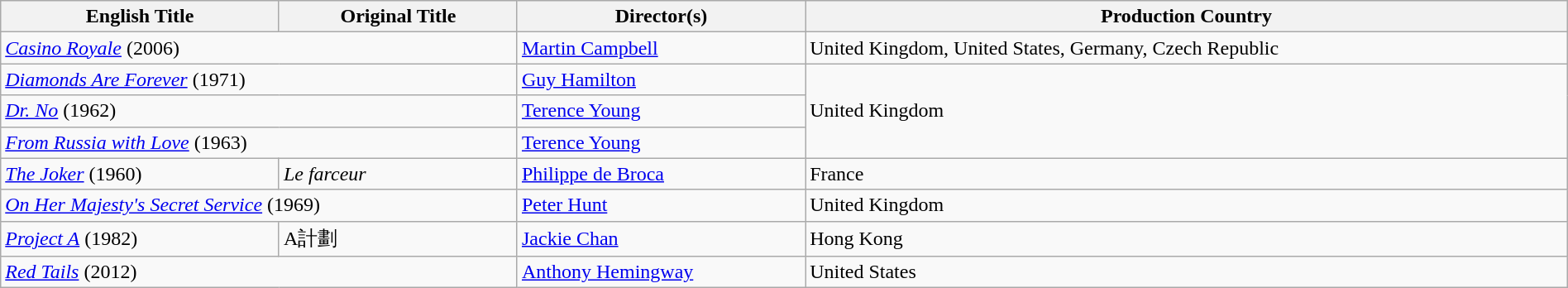<table class="wikitable" style="width:100%;" cellpadding="5">
<tr>
<th scope="col">English Title</th>
<th scope="col">Original Title</th>
<th scope="col">Director(s)</th>
<th scope="col">Production Country</th>
</tr>
<tr>
<td colspan=2><em><a href='#'>Casino Royale</a></em> (2006)</td>
<td data-sort-value="Campbell"><a href='#'>Martin Campbell</a></td>
<td>United Kingdom, United States, Germany,  Czech Republic</td>
</tr>
<tr>
<td colspan=2><em><a href='#'>Diamonds Are Forever</a></em> (1971)</td>
<td data-sort-value="Hamilton"><a href='#'>Guy Hamilton</a></td>
<td rowspan="3">United Kingdom</td>
</tr>
<tr>
<td colspan=2><em><a href='#'>Dr. No</a></em> (1962)</td>
<td data-sort-value="Young"><a href='#'>Terence Young</a></td>
</tr>
<tr>
<td colspan=2><em><a href='#'>From Russia with Love</a></em> (1963)</td>
<td data-sort-value="Young"><a href='#'>Terence Young</a></td>
</tr>
<tr>
<td data-sort-value="Joker"><em><a href='#'>The Joker</a></em> (1960)</td>
<td data-sort-value="Farceur"><em>Le farceur</em></td>
<td data-sort-value="Broca"><a href='#'>Philippe de Broca</a></td>
<td>France</td>
</tr>
<tr>
<td colspan=2><em><a href='#'>On Her Majesty's Secret Service</a></em> (1969)</td>
<td data-sort-value="Hunt"><a href='#'>Peter Hunt</a></td>
<td>United Kingdom</td>
</tr>
<tr>
<td><em><a href='#'>Project A</a></em> (1982)</td>
<td>A計劃</td>
<td data-sort-value="Chan"><a href='#'>Jackie Chan</a></td>
<td>Hong Kong</td>
</tr>
<tr>
<td colspan=2><em><a href='#'>Red Tails</a></em> (2012)</td>
<td data-sort-value="Hemingway"><a href='#'>Anthony Hemingway</a></td>
<td>United States</td>
</tr>
</table>
